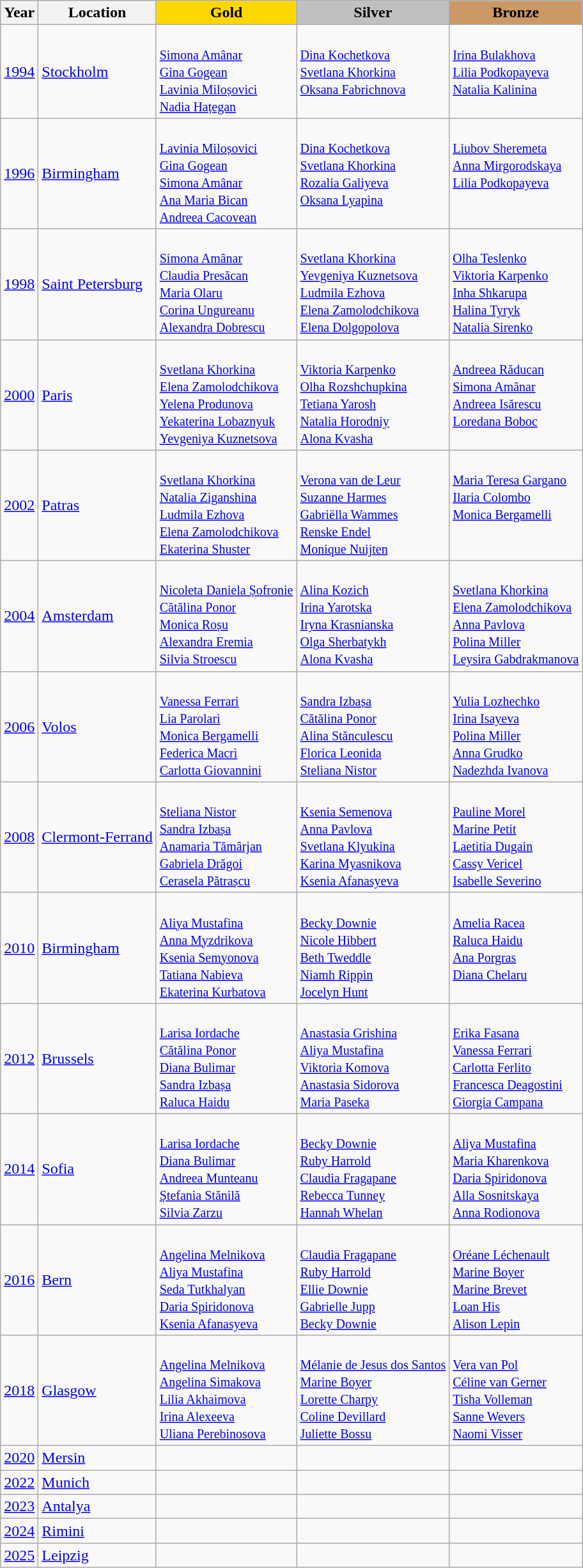<table class="wikitable">
<tr>
<th>Year</th>
<th>Location</th>
<th style="background-color:gold;">Gold</th>
<th style="background-color:silver;">Silver</th>
<th style="background-color:#cc9966;">Bronze</th>
</tr>
<tr>
<td><a href='#'>1994</a></td>
<td> <a href='#'>Stockholm</a></td>
<td valign=top><br><small><a href='#'>Simona Amânar</a><br><a href='#'>Gina Gogean</a><br><a href='#'>Lavinia Miloșovici</a><br><a href='#'>Nadia Hațegan</a></small></td>
<td valign=top><br><small><a href='#'>Dina Kochetkova</a><br><a href='#'>Svetlana Khorkina</a><br><a href='#'>Oksana Fabrichnova</a></small></td>
<td valign=top><br><small><a href='#'>Irina Bulakhova</a><br><a href='#'>Lilia Podkopayeva</a><br><a href='#'>Natalia Kalinina</a></small></td>
</tr>
<tr>
<td><a href='#'>1996</a></td>
<td> <a href='#'>Birmingham</a></td>
<td valign=top><br><small><a href='#'>Lavinia Miloșovici</a><br><a href='#'>Gina Gogean</a><br><a href='#'>Simona Amânar</a><br><a href='#'>Ana Maria Bican</a><br><a href='#'>Andreea Cacovean</a></small></td>
<td valign=top><br><small><a href='#'>Dina Kochetkova</a><br><a href='#'>Svetlana Khorkina</a><br><a href='#'>Rozalia Galiyeva</a><br><a href='#'>Oksana Lyapina</a></small></td>
<td valign=top><br><small><a href='#'>Liubov Sheremeta</a><br><a href='#'>Anna Mirgorodskaya</a><br><a href='#'>Lilia Podkopayeva</a></small></td>
</tr>
<tr>
<td><a href='#'>1998</a></td>
<td> <a href='#'>Saint Petersburg</a></td>
<td valign=top><br><small><a href='#'>Simona Amânar</a><br><a href='#'>Claudia Presăcan</a><br><a href='#'>Maria Olaru</a><br><a href='#'>Corina Ungureanu</a><br><a href='#'>Alexandra Dobrescu</a></small></td>
<td valign=top><br><small><a href='#'>Svetlana Khorkina</a><br><a href='#'>Yevgeniya Kuznetsova</a><br><a href='#'>Ludmila Ezhova</a><br><a href='#'>Elena Zamolodchikova</a><br><a href='#'>Elena Dolgopolova</a></small></td>
<td valign=top><br><small><a href='#'>Olha Teslenko</a><br><a href='#'>Viktoria Karpenko</a><br><a href='#'>Inha Shkarupa</a><br><a href='#'>Halina Tyryk</a><br><a href='#'>Natalia Sirenko</a></small></td>
</tr>
<tr>
<td><a href='#'>2000</a></td>
<td> <a href='#'>Paris</a></td>
<td valign=top><br><small><a href='#'>Svetlana Khorkina</a><br><a href='#'>Elena Zamolodchikova</a><br><a href='#'>Yelena Produnova</a><br><a href='#'>Yekaterina Lobaznyuk</a><br><a href='#'>Yevgeniya Kuznetsova</a></small></td>
<td valign=top><br><small><a href='#'>Viktoria Karpenko</a><br><a href='#'>Olha Rozshchupkina</a><br><a href='#'>Tetiana Yarosh</a><br><a href='#'>Natalia Horodniy</a><br><a href='#'>Alona Kvasha</a></small></td>
<td valign=top><br><small><a href='#'>Andreea Răducan</a><br><a href='#'>Simona Amânar</a><br><a href='#'>Andreea Isărescu</a><br><a href='#'>Loredana Boboc</a></small></td>
</tr>
<tr>
<td><a href='#'>2002</a></td>
<td> <a href='#'>Patras</a></td>
<td valign=top><br><small><a href='#'>Svetlana Khorkina</a><br><a href='#'>Natalia Ziganshina</a><br><a href='#'>Ludmila Ezhova</a><br><a href='#'>Elena Zamolodchikova</a><br><a href='#'>Ekaterina Shuster</a></small></td>
<td valign=top><br><small><a href='#'>Verona van de Leur</a><br><a href='#'>Suzanne Harmes</a><br><a href='#'>Gabriëlla Wammes</a><br><a href='#'>Renske Endel</a><br><a href='#'>Monique Nuijten</a></small></td>
<td valign=top><br><small><a href='#'>Maria Teresa Gargano</a><br><a href='#'>Ilaria Colombo</a><br><a href='#'>Monica Bergamelli</a></small></td>
</tr>
<tr>
<td><a href='#'>2004</a></td>
<td> <a href='#'>Amsterdam</a></td>
<td valign=top><br><small><a href='#'>Nicoleta Daniela Șofronie</a><br><a href='#'>Cătălina Ponor</a><br><a href='#'>Monica Roșu</a><br><a href='#'>Alexandra Eremia</a><br><a href='#'>Silvia Stroescu</a></small></td>
<td valign=top><br><small><a href='#'>Alina Kozich</a><br><a href='#'>Irina Yarotska</a><br><a href='#'>Iryna Krasnianska</a><br><a href='#'>Olga Sherbatykh</a><br><a href='#'>Alona Kvasha</a></small></td>
<td valign=top><br><small><a href='#'>Svetlana Khorkina</a><br><a href='#'>Elena Zamolodchikova</a><br><a href='#'>Anna Pavlova</a><br><a href='#'>Polina Miller</a><br><a href='#'>Leysira Gabdrakmanova</a></small></td>
</tr>
<tr>
<td><a href='#'>2006</a></td>
<td> <a href='#'>Volos</a></td>
<td valign=top><br><small><a href='#'>Vanessa Ferrari</a><br><a href='#'>Lia Parolari</a><br><a href='#'>Monica Bergamelli</a><br><a href='#'>Federica Macrì</a><br><a href='#'>Carlotta Giovannini</a></small></td>
<td valign=top><br><small><a href='#'>Sandra Izbașa</a><br><a href='#'>Cătălina Ponor</a><br><a href='#'>Alina Stănculescu</a><br><a href='#'>Florica Leonida</a><br><a href='#'>Steliana Nistor</a></small></td>
<td valign=top><br><small><a href='#'>Yulia Lozhechko</a><br><a href='#'>Irina Isayeva</a><br><a href='#'>Polina Miller</a><br><a href='#'>Anna Grudko</a><br><a href='#'>Nadezhda Ivanova</a></small></td>
</tr>
<tr>
<td><a href='#'>2008</a></td>
<td> <a href='#'>Clermont-Ferrand</a></td>
<td valign=top><br><small><a href='#'>Steliana Nistor</a><br><a href='#'>Sandra Izbașa</a><br><a href='#'>Anamaria Tămârjan</a><br><a href='#'>Gabriela Drăgoi</a><br><a href='#'>Cerasela Pătrașcu</a></small></td>
<td valign=top><br><small><a href='#'>Ksenia Semenova</a><br><a href='#'>Anna Pavlova</a><br><a href='#'>Svetlana Klyukina</a><br><a href='#'>Karina Myasnikova</a><br><a href='#'>Ksenia Afanasyeva</a></small></td>
<td valign=top><br><small><a href='#'>Pauline Morel</a><br><a href='#'>Marine Petit</a><br><a href='#'>Laetitia Dugain</a><br><a href='#'>Cassy Vericel</a><br><a href='#'>Isabelle Severino</a></small></td>
</tr>
<tr>
<td><a href='#'>2010</a></td>
<td> <a href='#'>Birmingham</a></td>
<td valign=top><br><small><a href='#'>Aliya Mustafina</a><br><a href='#'>Anna Myzdrikova</a><br><a href='#'>Ksenia Semyonova</a><br><a href='#'>Tatiana Nabieva</a><br><a href='#'>Ekaterina Kurbatova</a></small></td>
<td valign=top><br><small><a href='#'>Becky Downie</a><br><a href='#'>Nicole Hibbert</a><br><a href='#'>Beth Tweddle</a><br><a href='#'>Niamh Rippin</a><br><a href='#'>Jocelyn Hunt</a></small></td>
<td valign=top><br><small><a href='#'>Amelia Racea</a><br><a href='#'>Raluca Haidu</a><br><a href='#'>Ana Porgras</a><br><a href='#'>Diana Chelaru</a></small></td>
</tr>
<tr>
<td><a href='#'>2012</a></td>
<td> <a href='#'>Brussels</a></td>
<td valign=top><br><small><a href='#'>Larisa Iordache</a><br><a href='#'>Cătălina Ponor</a><br><a href='#'>Diana Bulimar</a><br><a href='#'>Sandra Izbașa</a><br><a href='#'>Raluca Haidu</a></small></td>
<td valign=top><br><small><a href='#'>Anastasia Grishina</a><br><a href='#'>Aliya Mustafina</a><br><a href='#'>Viktoria Komova</a><br><a href='#'>Anastasia Sidorova</a><br><a href='#'>Maria Paseka</a></small></td>
<td valign=top><br><small><a href='#'>Erika Fasana</a><br><a href='#'>Vanessa Ferrari</a><br><a href='#'>Carlotta Ferlito</a><br><a href='#'>Francesca Deagostini</a><br><a href='#'>Giorgia Campana</a></small></td>
</tr>
<tr>
<td><a href='#'>2014</a></td>
<td> <a href='#'>Sofia</a></td>
<td valign=top><br><small><a href='#'>Larisa Iordache</a><br><a href='#'>Diana Bulimar</a><br><a href='#'>Andreea Munteanu</a><br><a href='#'>Ștefania Stănilă</a><br><a href='#'>Silvia Zarzu</a></small></td>
<td valign=top><br><small><a href='#'>Becky Downie</a><br><a href='#'>Ruby Harrold</a><br><a href='#'>Claudia Fragapane</a><br><a href='#'>Rebecca Tunney</a><br><a href='#'>Hannah Whelan</a></small></td>
<td valign=top><br><small><a href='#'>Aliya Mustafina</a><br><a href='#'>Maria Kharenkova</a><br><a href='#'>Daria Spiridonova</a><br><a href='#'>Alla Sosnitskaya</a><br><a href='#'>Anna Rodionova</a></small></td>
</tr>
<tr>
<td><a href='#'>2016</a></td>
<td> <a href='#'>Bern</a></td>
<td valign=top><br><small><a href='#'>Angelina Melnikova</a><br><a href='#'>Aliya Mustafina</a><br><a href='#'>Seda Tutkhalyan</a><br><a href='#'>Daria Spiridonova</a><br><a href='#'>Ksenia Afanasyeva</a></small></td>
<td valign=top><br><small><a href='#'>Claudia Fragapane</a><br><a href='#'>Ruby Harrold</a><br><a href='#'>Ellie Downie</a><br><a href='#'>Gabrielle Jupp</a><br><a href='#'>Becky Downie</a></small></td>
<td valign=top><br><small><a href='#'>Oréane Léchenault</a><br><a href='#'>Marine Boyer</a><br><a href='#'>Marine Brevet</a><br><a href='#'>Loan His</a><br><a href='#'>Alison Lepin</a></small></td>
</tr>
<tr>
<td><a href='#'>2018</a></td>
<td> <a href='#'>Glasgow</a></td>
<td valign=top><br><small><a href='#'>Angelina Melnikova</a><br><a href='#'>Angelina Simakova</a><br><a href='#'>Lilia Akhaimova</a><br><a href='#'>Irina Alexeeva</a><br><a href='#'>Uliana Perebinosova</a></small></td>
<td valign=top><br><small><a href='#'>Mélanie de Jesus dos Santos</a><br><a href='#'>Marine Boyer</a><br><a href='#'>Lorette Charpy</a><br><a href='#'>Coline Devillard</a><br><a href='#'>Juliette Bossu</a></small></td>
<td valign=top><br><small><a href='#'>Vera van Pol</a><br><a href='#'>Céline van Gerner</a><br><a href='#'>Tisha Volleman</a><br><a href='#'>Sanne Wevers</a><br><a href='#'>Naomi Visser</a></small></td>
</tr>
<tr>
<td><a href='#'>2020</a></td>
<td> <a href='#'>Mersin</a></td>
<td valign=top><br></td>
<td valign=top><br></td>
<td valign=top><br></td>
</tr>
<tr>
<td><a href='#'>2022</a></td>
<td> <a href='#'>Munich</a></td>
<td valign=top><br></td>
<td valign=top><br></td>
<td valign=top><br></td>
</tr>
<tr>
<td><a href='#'>2023</a></td>
<td> <a href='#'>Antalya</a></td>
<td valign=top><br></td>
<td valign=top><br></td>
<td valign=top><br></td>
</tr>
<tr>
<td><a href='#'>2024</a></td>
<td> <a href='#'>Rimini</a></td>
<td valign=top><br></td>
<td valign=top><br></td>
<td valign=top><br></td>
</tr>
<tr>
<td><a href='#'>2025</a></td>
<td> <a href='#'>Leipzig</a></td>
<td valign=top><br></td>
<td valign=top><br></td>
<td valign=top><br></td>
</tr>
</table>
